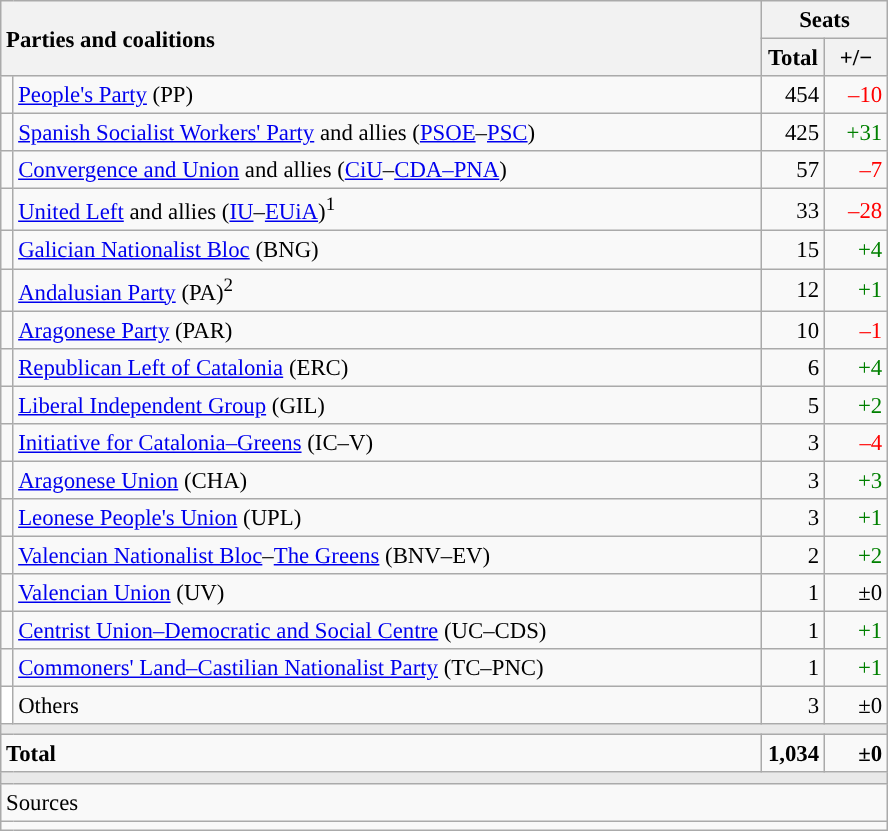<table class="wikitable" style="text-align:right; font-size:95%;">
<tr>
<th style="text-align:left;" rowspan="2" colspan="2" width="500">Parties and coalitions</th>
<th colspan="2">Seats</th>
</tr>
<tr>
<th width="35">Total</th>
<th width="35">+/−</th>
</tr>
<tr>
<td width="1" style="color:inherit;background:"></td>
<td align="left"><a href='#'>People's Party</a> (PP)</td>
<td>454</td>
<td style="color:red;">–10</td>
</tr>
<tr>
<td style="color:inherit;background:"></td>
<td align="left"><a href='#'>Spanish Socialist Workers' Party</a> and allies (<a href='#'>PSOE</a>–<a href='#'>PSC</a>)</td>
<td>425</td>
<td style="color:green;">+31</td>
</tr>
<tr>
<td style="color:inherit;background:"></td>
<td align="left"><a href='#'>Convergence and Union</a> and allies (<a href='#'>CiU</a>–<a href='#'>CDA–PNA</a>)</td>
<td>57</td>
<td style="color:red;">–7</td>
</tr>
<tr>
<td style="color:inherit;background:"></td>
<td align="left"><a href='#'>United Left</a> and allies (<a href='#'>IU</a>–<a href='#'>EUiA</a>)<sup>1</sup></td>
<td>33</td>
<td style="color:red;">–28</td>
</tr>
<tr>
<td style="color:inherit;background:"></td>
<td align="left"><a href='#'>Galician Nationalist Bloc</a> (BNG)</td>
<td>15</td>
<td style="color:green;">+4</td>
</tr>
<tr>
<td style="color:inherit;background:"></td>
<td align="left"><a href='#'>Andalusian Party</a> (PA)<sup>2</sup></td>
<td>12</td>
<td style="color:green;">+1</td>
</tr>
<tr>
<td style="color:inherit;background:"></td>
<td align="left"><a href='#'>Aragonese Party</a> (PAR)</td>
<td>10</td>
<td style="color:red;">–1</td>
</tr>
<tr>
<td style="color:inherit;background:"></td>
<td align="left"><a href='#'>Republican Left of Catalonia</a> (ERC)</td>
<td>6</td>
<td style="color:green;">+4</td>
</tr>
<tr>
<td style="color:inherit;background:"></td>
<td align="left"><a href='#'>Liberal Independent Group</a> (GIL)</td>
<td>5</td>
<td style="color:green;">+2</td>
</tr>
<tr>
<td style="color:inherit;background:"></td>
<td align="left"><a href='#'>Initiative for Catalonia–Greens</a> (IC–V)</td>
<td>3</td>
<td style="color:red;">–4</td>
</tr>
<tr>
<td style="color:inherit;background:"></td>
<td align="left"><a href='#'>Aragonese Union</a> (CHA)</td>
<td>3</td>
<td style="color:green;">+3</td>
</tr>
<tr>
<td style="color:inherit;background:"></td>
<td align="left"><a href='#'>Leonese People's Union</a> (UPL)</td>
<td>3</td>
<td style="color:green;">+1</td>
</tr>
<tr>
<td style="color:inherit;background:"></td>
<td align="left"><a href='#'>Valencian Nationalist Bloc</a>–<a href='#'>The Greens</a> (BNV–EV)</td>
<td>2</td>
<td style="color:green;">+2</td>
</tr>
<tr>
<td style="color:inherit;background:"></td>
<td align="left"><a href='#'>Valencian Union</a> (UV)</td>
<td>1</td>
<td>±0</td>
</tr>
<tr>
<td style="color:inherit;background:"></td>
<td align="left"><a href='#'>Centrist Union–Democratic and Social Centre</a> (UC–CDS)</td>
<td>1</td>
<td style="color:green;">+1</td>
</tr>
<tr>
<td style="color:inherit;background:"></td>
<td align="left"><a href='#'>Commoners' Land–Castilian Nationalist Party</a> (TC–PNC)</td>
<td>1</td>
<td style="color:green;">+1</td>
</tr>
<tr>
<td bgcolor="white"></td>
<td align="left">Others</td>
<td>3</td>
<td>±0</td>
</tr>
<tr>
<td colspan="4" bgcolor="#E9E9E9"></td>
</tr>
<tr style="font-weight:bold;">
<td align="left" colspan="2">Total</td>
<td>1,034</td>
<td>±0</td>
</tr>
<tr>
<td colspan="4" bgcolor="#E9E9E9"></td>
</tr>
<tr>
<td align="left" colspan="4">Sources</td>
</tr>
<tr>
<td colspan="4" style="text-align:left;font-size:95%;max-width:790px;"></td>
</tr>
</table>
